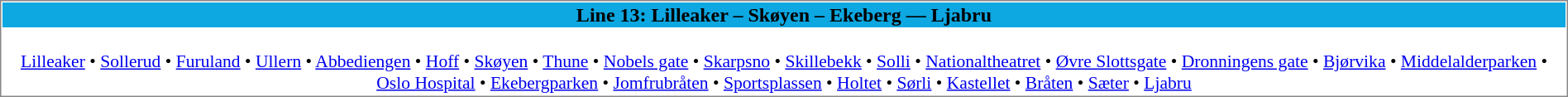<table align=left cellspacing=1 style="border:1px solid #888888;">
<tr>
<td align=center style="background:#0da7e1;"><span> <strong>Line 13: Lilleaker – Skøyen – Ekeberg — Ljabru</strong></span></td>
</tr>
<tr>
<td align="center" style="font-size: 90%;" colspan="2"><br><a href='#'>Lilleaker</a> • <a href='#'>Sollerud</a> • <a href='#'>Furuland</a> • <a href='#'>Ullern</a> • <a href='#'>Abbediengen</a> • <a href='#'>Hoff</a> • <a href='#'>Skøyen</a> • <a href='#'>Thune</a> • <a href='#'>Nobels gate</a> • <a href='#'>Skarpsno</a> • <a href='#'>Skillebekk</a> • <a href='#'>Solli</a> • <a href='#'>Nationaltheatret</a> • <a href='#'>Øvre Slottsgate</a> • <a href='#'>Dronningens gate</a> • <a href='#'>Bjørvika</a> • <a href='#'>Middelalderparken</a> • <a href='#'>Oslo Hospital</a> • <a href='#'>Ekebergparken</a> • <a href='#'>Jomfrubråten</a> • <a href='#'>Sportsplassen</a> • <a href='#'>Holtet</a> • <a href='#'>Sørli</a> • <a href='#'>Kastellet</a> • <a href='#'>Bråten</a> • <a href='#'>Sæter</a> • <a href='#'>Ljabru</a></td>
</tr>
</table>
